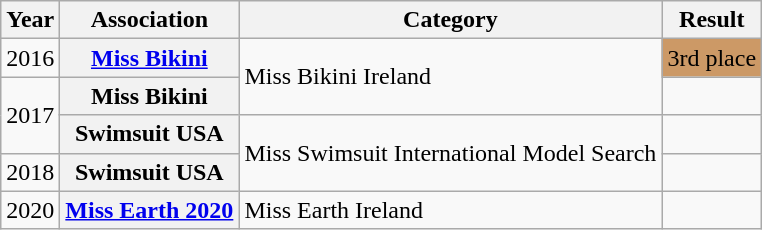<table class="wikitable">
<tr>
<th scope="col">Year</th>
<th scope="col">Association</th>
<th scope="col">Category</th>
<th scope="col">Result</th>
</tr>
<tr>
<td>2016</td>
<th scope="row"><a href='#'>Miss Bikini</a></th>
<td rowspan="2">Miss Bikini Ireland</td>
<td style="background:#c96;">3rd place</td>
</tr>
<tr>
<td rowspan="2">2017</td>
<th scope="row">Miss Bikini</th>
<td></td>
</tr>
<tr>
<th scope="row">Swimsuit USA</th>
<td rowspan="2">Miss Swimsuit International Model Search</td>
<td></td>
</tr>
<tr>
<td>2018</td>
<th scope="row">Swimsuit USA</th>
<td></td>
</tr>
<tr>
<td>2020</td>
<th scope="row"><a href='#'>Miss Earth 2020</a></th>
<td>Miss Earth Ireland</td>
<td></td>
</tr>
</table>
